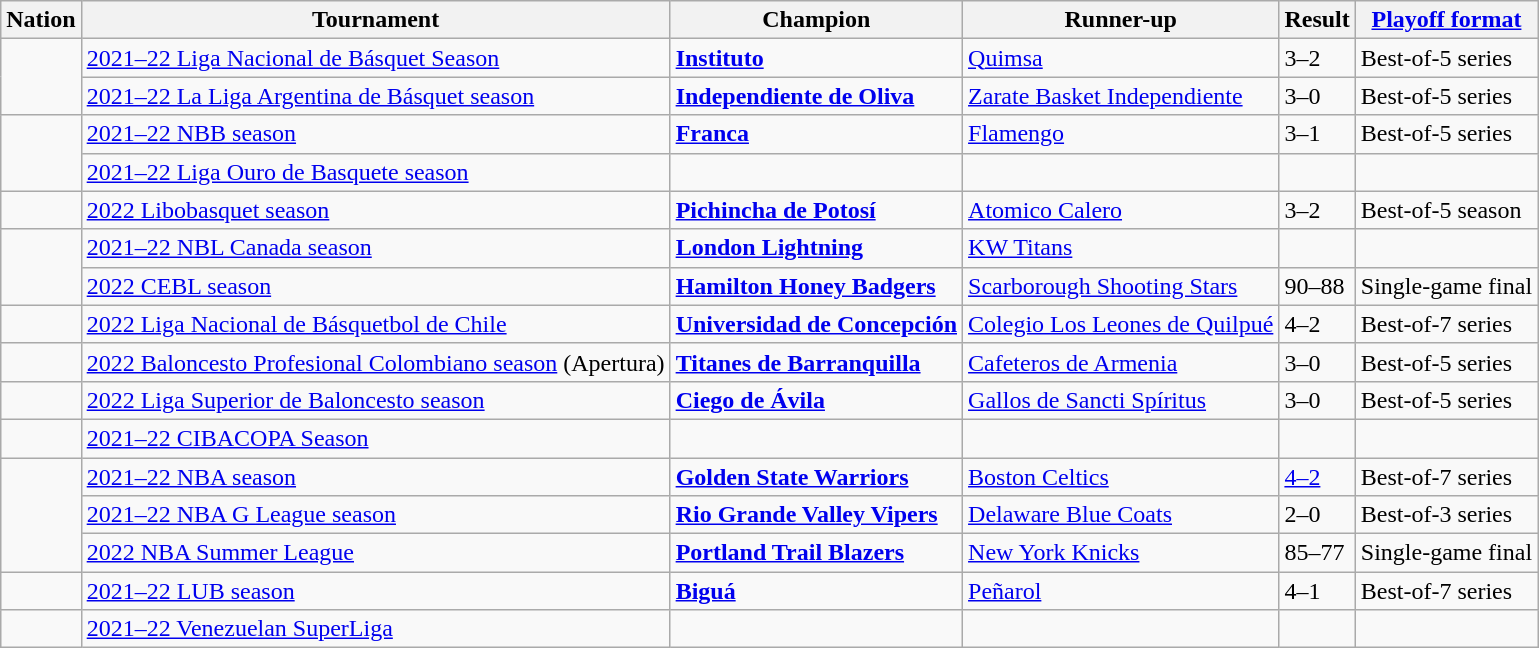<table class="wikitable">
<tr>
<th>Nation</th>
<th>Tournament</th>
<th>Champion</th>
<th>Runner-up</th>
<th>Result</th>
<th><a href='#'>Playoff format</a></th>
</tr>
<tr>
<td rowspan="2"></td>
<td><a href='#'>2021–22 Liga Nacional de Básquet Season</a></td>
<td><a href='#'><strong>Instituto</strong></a></td>
<td><a href='#'>Quimsa</a></td>
<td>3–2</td>
<td>Best-of-5 series</td>
</tr>
<tr>
<td><a href='#'>2021–22 La Liga Argentina de Básquet season</a></td>
<td><strong><a href='#'>Independiente de Oliva</a></strong></td>
<td><a href='#'>Zarate Basket Independiente</a></td>
<td>3–0</td>
<td>Best-of-5 series</td>
</tr>
<tr>
<td rowspan="2"></td>
<td><a href='#'>2021–22 NBB season</a></td>
<td><a href='#'><strong>Franca</strong></a></td>
<td><a href='#'>Flamengo</a></td>
<td>3–1</td>
<td>Best-of-5 series</td>
</tr>
<tr>
<td><a href='#'>2021–22 Liga Ouro de Basquete season</a></td>
<td></td>
<td></td>
<td></td>
<td></td>
</tr>
<tr>
<td></td>
<td><a href='#'>2022 Libobasquet season</a></td>
<td><strong><a href='#'>Pichincha de Potosí</a></strong></td>
<td><a href='#'>Atomico Calero</a></td>
<td>3–2</td>
<td>Best-of-5 season</td>
</tr>
<tr>
<td rowspan="2"></td>
<td><a href='#'>2021–22 NBL Canada season</a></td>
<td><strong><a href='#'>London Lightning</a></strong></td>
<td><a href='#'>KW Titans</a></td>
<td></td>
<td></td>
</tr>
<tr>
<td><a href='#'>2022 CEBL season</a></td>
<td><a href='#'><strong>Hamilton Honey Badgers</strong></a></td>
<td><a href='#'>Scarborough Shooting Stars</a></td>
<td>90–88</td>
<td>Single-game final</td>
</tr>
<tr>
<td></td>
<td><a href='#'>2022 Liga Nacional de Básquetbol de Chile</a></td>
<td><a href='#'><strong>Universidad de Concepción</strong></a></td>
<td><a href='#'>Colegio Los Leones de Quilpué</a></td>
<td>4–2</td>
<td>Best-of-7 series</td>
</tr>
<tr>
<td></td>
<td><a href='#'>2022 Baloncesto Profesional Colombiano season</a> (Apertura)</td>
<td><strong><a href='#'>Titanes de Barranquilla</a></strong></td>
<td><a href='#'>Cafeteros de Armenia</a></td>
<td>3–0</td>
<td>Best-of-5 series</td>
</tr>
<tr>
<td></td>
<td><a href='#'>2022 Liga Superior de Baloncesto season</a></td>
<td><a href='#'><strong>Ciego de Ávila</strong></a></td>
<td><a href='#'>Gallos de Sancti Spíritus</a></td>
<td>3–0</td>
<td>Best-of-5 series</td>
</tr>
<tr>
<td></td>
<td><a href='#'>2021–22 CIBACOPA Season</a></td>
<td></td>
<td></td>
<td></td>
<td></td>
</tr>
<tr>
<td rowspan="3"></td>
<td><a href='#'>2021–22 NBA season</a></td>
<td><strong><a href='#'>Golden State Warriors</a></strong></td>
<td><a href='#'>Boston Celtics</a></td>
<td><a href='#'>4–2</a></td>
<td>Best-of-7 series</td>
</tr>
<tr>
<td><a href='#'>2021–22 NBA G League season</a></td>
<td><strong><a href='#'>Rio Grande Valley Vipers</a></strong></td>
<td><a href='#'>Delaware Blue Coats</a></td>
<td>2–0</td>
<td>Best-of-3 series</td>
</tr>
<tr>
<td><a href='#'>2022 NBA Summer League</a></td>
<td><strong><a href='#'>Portland Trail Blazers</a></strong></td>
<td><a href='#'>New York Knicks</a></td>
<td>85–77</td>
<td>Single-game final</td>
</tr>
<tr>
<td></td>
<td><a href='#'>2021–22 LUB season</a></td>
<td><a href='#'><strong>Biguá</strong></a></td>
<td><a href='#'>Peñarol</a></td>
<td>4–1</td>
<td>Best-of-7 series</td>
</tr>
<tr>
<td></td>
<td><a href='#'>2021–22 Venezuelan SuperLiga</a></td>
<td></td>
<td></td>
<td></td>
<td></td>
</tr>
</table>
